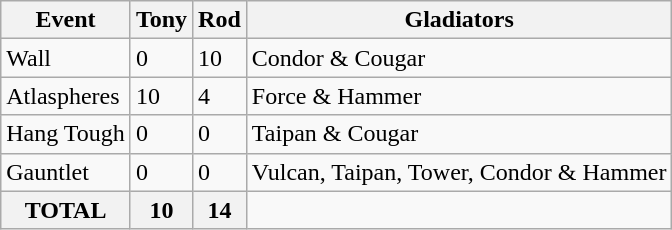<table class="wikitable">
<tr>
<th>Event</th>
<th>Tony</th>
<th>Rod</th>
<th>Gladiators</th>
</tr>
<tr>
<td>Wall</td>
<td>0</td>
<td>10</td>
<td>Condor & Cougar</td>
</tr>
<tr>
<td>Atlaspheres</td>
<td>10</td>
<td>4</td>
<td>Force & Hammer</td>
</tr>
<tr>
<td>Hang Tough</td>
<td>0</td>
<td>0</td>
<td>Taipan & Cougar</td>
</tr>
<tr>
<td>Gauntlet</td>
<td>0</td>
<td>0</td>
<td>Vulcan, Taipan, Tower, Condor & Hammer</td>
</tr>
<tr>
<th>TOTAL</th>
<th>10</th>
<th>14</th>
</tr>
</table>
